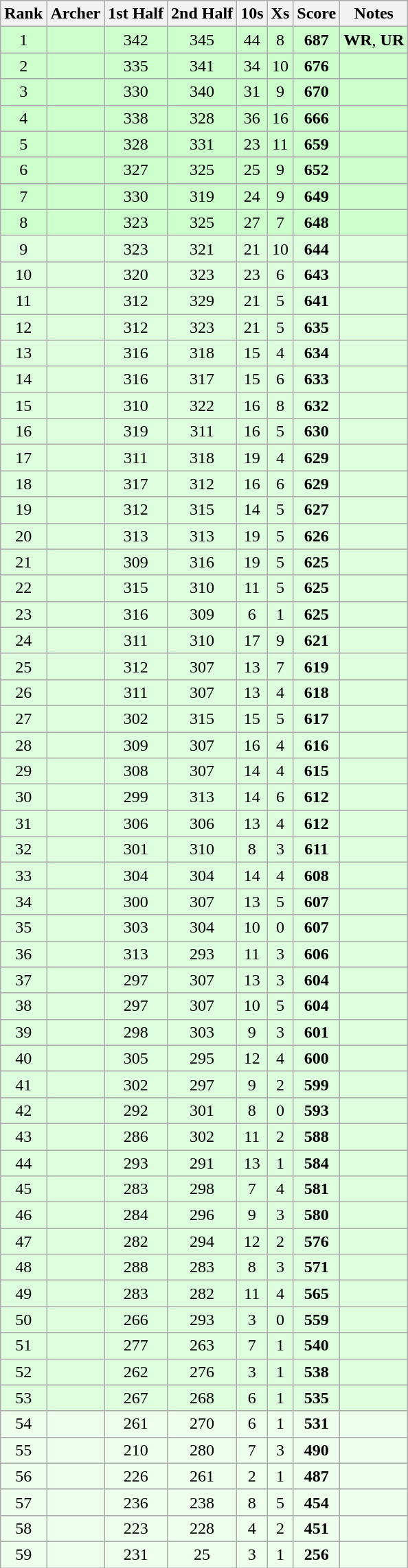<table class="wikitable sortable" style="font-size:100%; text-align:center;">
<tr>
<th>Rank</th>
<th>Archer</th>
<th>1st Half</th>
<th>2nd Half</th>
<th>10s</th>
<th>Xs</th>
<th>Score</th>
<th>Notes</th>
</tr>
<tr bgcolor="ccffcc">
<td>1</td>
<td align="left"></td>
<td>342</td>
<td>345</td>
<td>44</td>
<td>8</td>
<td><strong>687</strong></td>
<td><strong>WR</strong>, <strong>UR</strong></td>
</tr>
<tr bgcolor="ccffcc">
<td>2</td>
<td align="left"></td>
<td>335</td>
<td>341</td>
<td>34</td>
<td>10</td>
<td><strong>676</strong></td>
<td></td>
</tr>
<tr bgcolor="ccffcc">
<td>3</td>
<td align="left"></td>
<td>330</td>
<td>340</td>
<td>31</td>
<td>9</td>
<td><strong>670</strong></td>
<td></td>
</tr>
<tr bgcolor="ccffcc">
<td>4</td>
<td align="left"></td>
<td>338</td>
<td>328</td>
<td>36</td>
<td>16</td>
<td><strong>666</strong></td>
<td></td>
</tr>
<tr bgcolor="ccffcc">
<td>5</td>
<td align="left"></td>
<td>328</td>
<td>331</td>
<td>23</td>
<td>11</td>
<td><strong>659</strong></td>
<td></td>
</tr>
<tr bgcolor="ccffcc">
<td>6</td>
<td align="left"></td>
<td>327</td>
<td>325</td>
<td>25</td>
<td>9</td>
<td><strong>652</strong></td>
<td></td>
</tr>
<tr bgcolor="ccffcc">
<td>7</td>
<td align="left"></td>
<td>330</td>
<td>319</td>
<td>24</td>
<td>9</td>
<td><strong>649</strong></td>
<td></td>
</tr>
<tr bgcolor="ccffcc">
<td>8</td>
<td align="left"></td>
<td>323</td>
<td>325</td>
<td>27</td>
<td>7</td>
<td><strong>648</strong></td>
<td></td>
</tr>
<tr bgcolor="ddffdd">
<td>9</td>
<td align="left"></td>
<td>323</td>
<td>321</td>
<td>21</td>
<td>10</td>
<td><strong>644</strong></td>
<td></td>
</tr>
<tr bgcolor="ddffdd">
<td>10</td>
<td align="left"></td>
<td>320</td>
<td>323</td>
<td>23</td>
<td>6</td>
<td><strong>643</strong></td>
<td></td>
</tr>
<tr bgcolor="ddffdd">
<td>11</td>
<td align="left"></td>
<td>312</td>
<td>329</td>
<td>21</td>
<td>5</td>
<td><strong>641</strong></td>
<td></td>
</tr>
<tr bgcolor="ddffdd">
<td>12</td>
<td align="left"></td>
<td>312</td>
<td>323</td>
<td>21</td>
<td>5</td>
<td><strong>635</strong></td>
<td></td>
</tr>
<tr bgcolor="ddffdd">
<td>13</td>
<td align="left"></td>
<td>316</td>
<td>318</td>
<td>15</td>
<td>4</td>
<td><strong>634</strong></td>
<td></td>
</tr>
<tr bgcolor="ddffdd">
<td>14</td>
<td align="left"></td>
<td>316</td>
<td>317</td>
<td>15</td>
<td>6</td>
<td><strong>633</strong></td>
<td></td>
</tr>
<tr bgcolor="ddffdd">
<td>15</td>
<td align="left"></td>
<td>310</td>
<td>322</td>
<td>16</td>
<td>8</td>
<td><strong>632</strong></td>
<td></td>
</tr>
<tr bgcolor="ddffdd">
<td>16</td>
<td align="left"></td>
<td>319</td>
<td>311</td>
<td>16</td>
<td>5</td>
<td><strong>630</strong></td>
<td></td>
</tr>
<tr bgcolor="ddffdd">
<td>17</td>
<td align="left"></td>
<td>311</td>
<td>318</td>
<td>19</td>
<td>4</td>
<td><strong>629</strong></td>
<td></td>
</tr>
<tr bgcolor="ddffdd">
<td>18</td>
<td align="left"></td>
<td>317</td>
<td>312</td>
<td>16</td>
<td>6</td>
<td><strong>629</strong></td>
<td></td>
</tr>
<tr bgcolor="ddffdd">
<td>19</td>
<td align="left"></td>
<td>312</td>
<td>315</td>
<td>14</td>
<td>5</td>
<td><strong>627</strong></td>
<td></td>
</tr>
<tr bgcolor="ddffdd">
<td>20</td>
<td align="left"></td>
<td>313</td>
<td>313</td>
<td>19</td>
<td>5</td>
<td><strong>626</strong></td>
<td></td>
</tr>
<tr bgcolor="ddffdd">
<td>21</td>
<td align="left"></td>
<td>309</td>
<td>316</td>
<td>19</td>
<td>5</td>
<td><strong>625</strong></td>
<td></td>
</tr>
<tr bgcolor="ddffdd">
<td>22</td>
<td align="left"></td>
<td>315</td>
<td>310</td>
<td>11</td>
<td>5</td>
<td><strong>625</strong></td>
<td></td>
</tr>
<tr bgcolor="ddffdd">
<td>23</td>
<td align="left"></td>
<td>316</td>
<td>309</td>
<td>6</td>
<td>1</td>
<td><strong>625</strong></td>
<td></td>
</tr>
<tr bgcolor="ddffdd">
<td>24</td>
<td align="left"></td>
<td>311</td>
<td>310</td>
<td>17</td>
<td>9</td>
<td><strong>621</strong></td>
<td></td>
</tr>
<tr bgcolor="ddffdd">
<td>25</td>
<td align="left"></td>
<td>312</td>
<td>307</td>
<td>13</td>
<td>7</td>
<td><strong>619</strong></td>
<td></td>
</tr>
<tr bgcolor="ddffdd">
<td>26</td>
<td align="left"></td>
<td>311</td>
<td>307</td>
<td>13</td>
<td>4</td>
<td><strong>618</strong></td>
<td></td>
</tr>
<tr bgcolor="ddffdd">
<td>27</td>
<td align="left"></td>
<td>302</td>
<td>315</td>
<td>15</td>
<td>5</td>
<td><strong>617</strong></td>
<td></td>
</tr>
<tr bgcolor="ddffdd">
<td>28</td>
<td align="left"></td>
<td>309</td>
<td>307</td>
<td>16</td>
<td>4</td>
<td><strong>616</strong></td>
<td></td>
</tr>
<tr bgcolor="ddffdd">
<td>29</td>
<td align="left"></td>
<td>308</td>
<td>307</td>
<td>14</td>
<td>4</td>
<td><strong>615</strong></td>
<td></td>
</tr>
<tr bgcolor="ddffdd">
<td>30</td>
<td align="left"></td>
<td>299</td>
<td>313</td>
<td>14</td>
<td>6</td>
<td><strong>612</strong></td>
<td></td>
</tr>
<tr bgcolor="ddffdd">
<td>31</td>
<td align="left"></td>
<td>306</td>
<td>306</td>
<td>13</td>
<td>4</td>
<td><strong>612</strong></td>
<td></td>
</tr>
<tr bgcolor="ddffdd">
<td>32</td>
<td align="left"></td>
<td>301</td>
<td>310</td>
<td>8</td>
<td>3</td>
<td><strong>611</strong></td>
<td></td>
</tr>
<tr bgcolor="ddffdd">
<td>33</td>
<td align="left"></td>
<td>304</td>
<td>304</td>
<td>14</td>
<td>4</td>
<td><strong>608</strong></td>
<td></td>
</tr>
<tr bgcolor="ddffdd">
<td>34</td>
<td align="left"></td>
<td>300</td>
<td>307</td>
<td>13</td>
<td>5</td>
<td><strong>607</strong></td>
<td></td>
</tr>
<tr bgcolor="ddffdd">
<td>35</td>
<td align="left"></td>
<td>303</td>
<td>304</td>
<td>10</td>
<td>0</td>
<td><strong>607</strong></td>
<td></td>
</tr>
<tr bgcolor="ddffdd">
<td>36</td>
<td align="left"></td>
<td>313</td>
<td>293</td>
<td>11</td>
<td>3</td>
<td><strong>606</strong></td>
<td></td>
</tr>
<tr bgcolor="ddffdd">
<td>37</td>
<td align="left"></td>
<td>297</td>
<td>307</td>
<td>13</td>
<td>3</td>
<td><strong>604</strong></td>
<td></td>
</tr>
<tr bgcolor="ddffdd">
<td>38</td>
<td align="left"></td>
<td>297</td>
<td>307</td>
<td>10</td>
<td>5</td>
<td><strong>604</strong></td>
<td></td>
</tr>
<tr bgcolor="ddffdd">
<td>39</td>
<td align="left"></td>
<td>298</td>
<td>303</td>
<td>9</td>
<td>3</td>
<td><strong>601</strong></td>
<td></td>
</tr>
<tr bgcolor="ddffdd">
<td>40</td>
<td align="left"></td>
<td>305</td>
<td>295</td>
<td>12</td>
<td>4</td>
<td><strong>600</strong></td>
<td></td>
</tr>
<tr bgcolor="ddffdd">
<td>41</td>
<td align="left"></td>
<td>302</td>
<td>297</td>
<td>9</td>
<td>2</td>
<td><strong>599</strong></td>
<td></td>
</tr>
<tr bgcolor="ddffdd">
<td>42</td>
<td align="left"></td>
<td>292</td>
<td>301</td>
<td>8</td>
<td>0</td>
<td><strong>593</strong></td>
<td></td>
</tr>
<tr bgcolor="ddffdd">
<td>43</td>
<td align="left"></td>
<td>286</td>
<td>302</td>
<td>11</td>
<td>2</td>
<td><strong>588</strong></td>
<td></td>
</tr>
<tr bgcolor="ddffdd">
<td>44</td>
<td align="left"></td>
<td>293</td>
<td>291</td>
<td>13</td>
<td>1</td>
<td><strong>584</strong></td>
<td></td>
</tr>
<tr bgcolor="ddffdd">
<td>45</td>
<td align="left"></td>
<td>283</td>
<td>298</td>
<td>7</td>
<td>4</td>
<td><strong>581</strong></td>
<td></td>
</tr>
<tr bgcolor="ddffdd">
<td>46</td>
<td align="left"></td>
<td>284</td>
<td>296</td>
<td>9</td>
<td>3</td>
<td><strong>580</strong></td>
<td></td>
</tr>
<tr bgcolor="ddffdd">
<td>47</td>
<td align="left"></td>
<td>282</td>
<td>294</td>
<td>12</td>
<td>2</td>
<td><strong>576</strong></td>
<td></td>
</tr>
<tr bgcolor="ddffdd">
<td>48</td>
<td align="left"></td>
<td>288</td>
<td>283</td>
<td>8</td>
<td>3</td>
<td><strong>571</strong></td>
<td></td>
</tr>
<tr bgcolor="ddffdd">
<td>49</td>
<td align="left"></td>
<td>283</td>
<td>282</td>
<td>11</td>
<td>4</td>
<td><strong>565</strong></td>
<td></td>
</tr>
<tr bgcolor="ddffdd">
<td>50</td>
<td align="left"></td>
<td>266</td>
<td>293</td>
<td>3</td>
<td>0</td>
<td><strong>559</strong></td>
<td></td>
</tr>
<tr bgcolor="ddffdd">
<td>51</td>
<td align="left"></td>
<td>277</td>
<td>263</td>
<td>7</td>
<td>1</td>
<td><strong>540</strong></td>
<td></td>
</tr>
<tr bgcolor="ddffdd">
<td>52</td>
<td align="left"></td>
<td>262</td>
<td>276</td>
<td>3</td>
<td>1</td>
<td><strong>538</strong></td>
<td></td>
</tr>
<tr bgcolor="ddffdd">
<td>53</td>
<td align="left"></td>
<td>267</td>
<td>268</td>
<td>6</td>
<td>1</td>
<td><strong>535</strong></td>
<td></td>
</tr>
<tr bgcolor="eeffee">
<td>54</td>
<td align="left"></td>
<td>261</td>
<td>270</td>
<td>6</td>
<td>1</td>
<td><strong>531</strong></td>
<td></td>
</tr>
<tr bgcolor="eeffee">
<td>55</td>
<td align="left"></td>
<td>210</td>
<td>280</td>
<td>7</td>
<td>3</td>
<td><strong>490</strong></td>
<td></td>
</tr>
<tr bgcolor="eeffee">
<td>56</td>
<td align="left"></td>
<td>226</td>
<td>261</td>
<td>2</td>
<td>1</td>
<td><strong>487</strong></td>
<td></td>
</tr>
<tr bgcolor="eeffee">
<td>57</td>
<td align="left"></td>
<td>236</td>
<td>238</td>
<td>8</td>
<td>5</td>
<td><strong>454</strong></td>
<td></td>
</tr>
<tr bgcolor="eeffee">
<td>58</td>
<td align="left"></td>
<td>223</td>
<td>228</td>
<td>4</td>
<td>2</td>
<td><strong>451</strong></td>
<td></td>
</tr>
<tr bgcolor="eeffee">
<td>59</td>
<td align="left"></td>
<td>231</td>
<td>25</td>
<td>3</td>
<td>1</td>
<td><strong>256</strong></td>
<td></td>
</tr>
</table>
